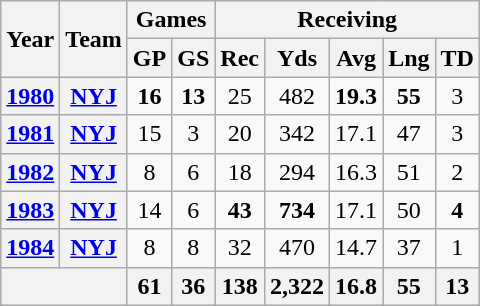<table class="wikitable" style="text-align:center">
<tr>
<th rowspan="2">Year</th>
<th rowspan="2">Team</th>
<th colspan="2">Games</th>
<th colspan="5">Receiving</th>
</tr>
<tr>
<th>GP</th>
<th>GS</th>
<th>Rec</th>
<th>Yds</th>
<th>Avg</th>
<th>Lng</th>
<th>TD</th>
</tr>
<tr>
<th><a href='#'>1980</a></th>
<th><a href='#'>NYJ</a></th>
<td><strong>16</strong></td>
<td><strong>13</strong></td>
<td>25</td>
<td>482</td>
<td><strong>19.3</strong></td>
<td><strong>55</strong></td>
<td>3</td>
</tr>
<tr>
<th><a href='#'>1981</a></th>
<th><a href='#'>NYJ</a></th>
<td>15</td>
<td>3</td>
<td>20</td>
<td>342</td>
<td>17.1</td>
<td>47</td>
<td>3</td>
</tr>
<tr>
<th><a href='#'>1982</a></th>
<th><a href='#'>NYJ</a></th>
<td>8</td>
<td>6</td>
<td>18</td>
<td>294</td>
<td>16.3</td>
<td>51</td>
<td>2</td>
</tr>
<tr>
<th><a href='#'>1983</a></th>
<th><a href='#'>NYJ</a></th>
<td>14</td>
<td>6</td>
<td><strong>43</strong></td>
<td><strong>734</strong></td>
<td>17.1</td>
<td>50</td>
<td><strong>4</strong></td>
</tr>
<tr>
<th><a href='#'>1984</a></th>
<th><a href='#'>NYJ</a></th>
<td>8</td>
<td>8</td>
<td>32</td>
<td>470</td>
<td>14.7</td>
<td>37</td>
<td>1</td>
</tr>
<tr>
<th colspan="2"></th>
<th>61</th>
<th>36</th>
<th>138</th>
<th>2,322</th>
<th>16.8</th>
<th>55</th>
<th>13</th>
</tr>
</table>
